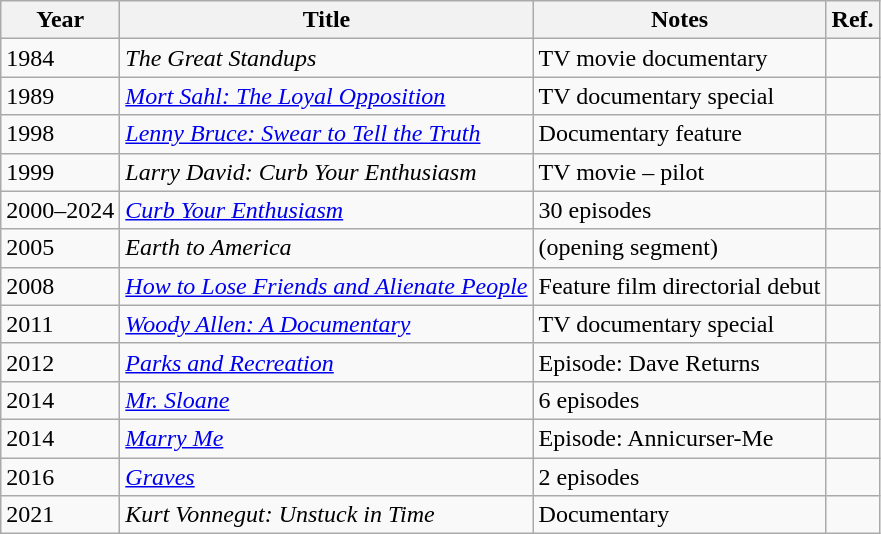<table class="wikitable sortable">
<tr>
<th>Year</th>
<th>Title</th>
<th class="sortable">Notes</th>
<th>Ref.</th>
</tr>
<tr>
<td>1984</td>
<td><em>The Great Standups</em></td>
<td>TV movie documentary</td>
<td></td>
</tr>
<tr>
<td>1989</td>
<td><em><a href='#'>Mort Sahl: The Loyal Opposition</a></em></td>
<td>TV documentary special</td>
<td></td>
</tr>
<tr>
<td>1998</td>
<td><em><a href='#'>Lenny Bruce: Swear to Tell the Truth</a></em></td>
<td>Documentary feature</td>
<td></td>
</tr>
<tr>
<td>1999</td>
<td><em>Larry David: Curb Your Enthusiasm</em></td>
<td>TV movie – pilot</td>
<td></td>
</tr>
<tr>
<td>2000–2024</td>
<td><em><a href='#'>Curb Your Enthusiasm</a></em></td>
<td>30 episodes</td>
<td></td>
</tr>
<tr>
<td>2005</td>
<td><em>Earth to America</em></td>
<td>(opening segment)</td>
<td></td>
</tr>
<tr>
<td>2008</td>
<td><em><a href='#'>How to Lose Friends and Alienate People</a></em></td>
<td>Feature film directorial debut</td>
<td></td>
</tr>
<tr>
<td>2011</td>
<td><em><a href='#'>Woody Allen: A Documentary</a></em></td>
<td>TV documentary special</td>
<td></td>
</tr>
<tr>
<td>2012</td>
<td><em><a href='#'>Parks and Recreation</a></em></td>
<td>Episode: Dave Returns</td>
<td></td>
</tr>
<tr>
<td>2014</td>
<td><em><a href='#'>Mr. Sloane</a></em></td>
<td>6 episodes</td>
<td></td>
</tr>
<tr>
<td>2014</td>
<td><em><a href='#'>Marry Me</a></em></td>
<td>Episode: Annicurser-Me</td>
<td></td>
</tr>
<tr>
<td>2016</td>
<td><em><a href='#'>Graves</a></em></td>
<td>2 episodes</td>
<td></td>
</tr>
<tr>
<td>2021</td>
<td><em>Kurt Vonnegut: Unstuck in Time</em></td>
<td>Documentary</td>
<td></td>
</tr>
</table>
